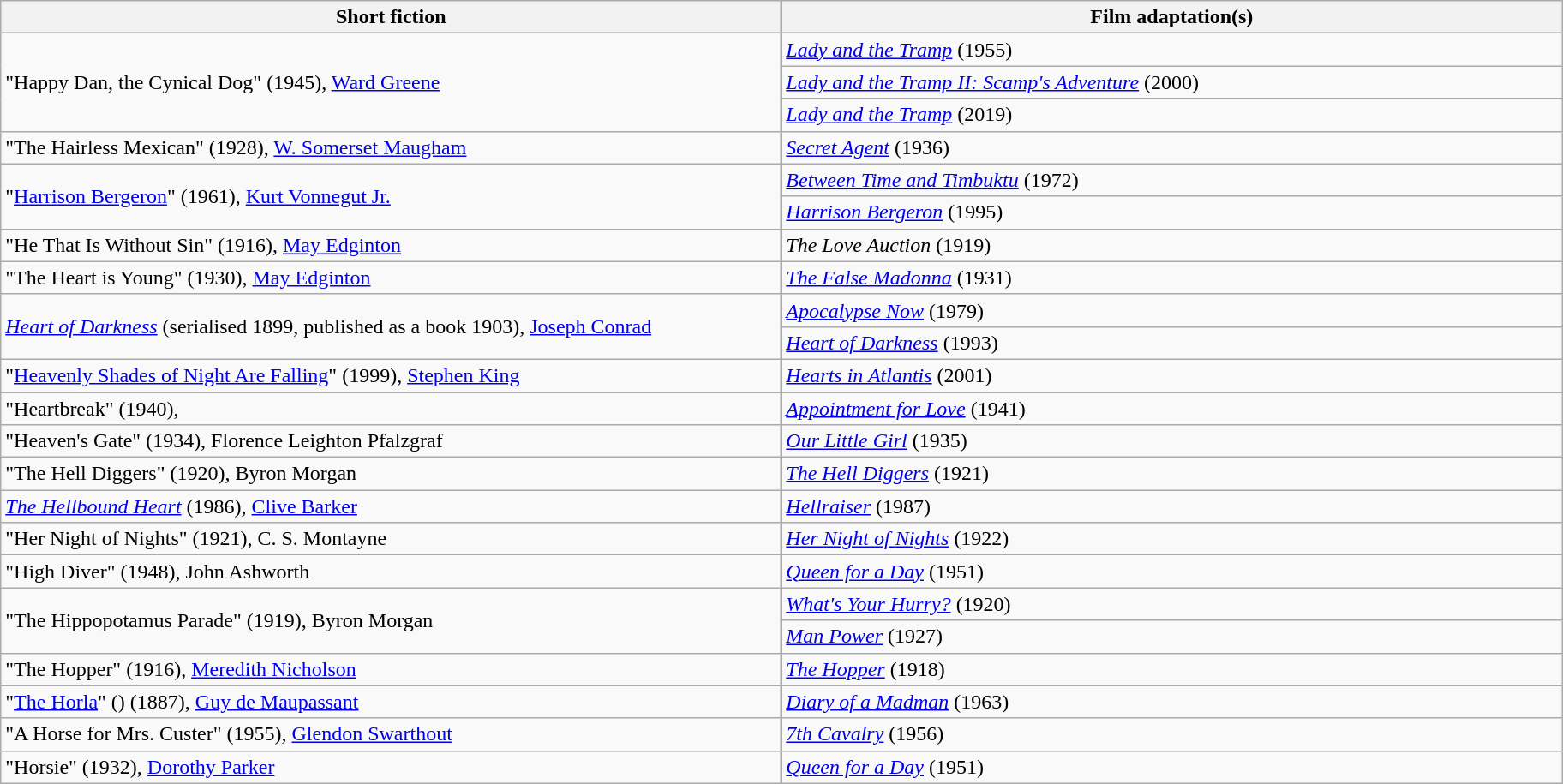<table class="wikitable">
<tr>
<th width="600">Short fiction</th>
<th width="600">Film adaptation(s)</th>
</tr>
<tr>
<td rowspan="3">"Happy Dan, the Cynical Dog" (1945), <a href='#'>Ward Greene</a></td>
<td><em><a href='#'>Lady and the Tramp</a></em> (1955)</td>
</tr>
<tr>
<td><em><a href='#'>Lady and the Tramp II: Scamp's Adventure</a></em> (2000)</td>
</tr>
<tr>
<td><em><a href='#'>Lady and the Tramp</a></em> (2019)</td>
</tr>
<tr>
<td>"The Hairless Mexican" (1928), <a href='#'>W. Somerset Maugham</a></td>
<td><em><a href='#'>Secret Agent</a></em> (1936)</td>
</tr>
<tr>
<td rowspan="2">"<a href='#'>Harrison Bergeron</a>" (1961), <a href='#'>Kurt Vonnegut Jr.</a></td>
<td><em><a href='#'>Between Time and Timbuktu</a></em> (1972)</td>
</tr>
<tr>
<td><em><a href='#'>Harrison Bergeron</a></em> (1995)</td>
</tr>
<tr>
<td>"He That Is Without Sin" (1916), <a href='#'>May Edginton</a></td>
<td><em>The Love Auction</em> (1919)</td>
</tr>
<tr>
<td>"The Heart is Young" (1930), <a href='#'>May Edginton</a></td>
<td><em><a href='#'>The False Madonna</a></em> (1931)</td>
</tr>
<tr>
<td rowspan="2"><em><a href='#'>Heart of Darkness</a></em> (serialised 1899, published as a book 1903), <a href='#'>Joseph Conrad</a></td>
<td><em><a href='#'>Apocalypse Now</a></em> (1979)</td>
</tr>
<tr>
<td><em><a href='#'>Heart of Darkness</a></em> (1993)</td>
</tr>
<tr>
<td>"<a href='#'>Heavenly Shades of Night Are Falling</a>" (1999), <a href='#'>Stephen King</a></td>
<td><em><a href='#'>Hearts in Atlantis</a></em> (2001)</td>
</tr>
<tr>
<td>"Heartbreak" (1940), </td>
<td><em><a href='#'>Appointment for Love</a></em> (1941)</td>
</tr>
<tr>
<td>"Heaven's Gate" (1934), Florence Leighton Pfalzgraf</td>
<td><em><a href='#'>Our Little Girl</a></em> (1935)</td>
</tr>
<tr>
<td>"The Hell Diggers" (1920), Byron Morgan</td>
<td><em><a href='#'>The Hell Diggers</a></em> (1921)</td>
</tr>
<tr>
<td><em><a href='#'>The Hellbound Heart</a></em> (1986), <a href='#'>Clive Barker</a></td>
<td><em><a href='#'>Hellraiser</a></em> (1987)</td>
</tr>
<tr>
<td>"Her Night of Nights" (1921), C. S. Montayne</td>
<td><em><a href='#'>Her Night of Nights</a></em> (1922)</td>
</tr>
<tr>
<td>"High Diver" (1948), John Ashworth</td>
<td><em><a href='#'>Queen for a Day</a></em> (1951)</td>
</tr>
<tr>
<td rowspan="2">"The Hippopotamus Parade" (1919), Byron Morgan</td>
<td><em><a href='#'>What's Your Hurry?</a></em> (1920)</td>
</tr>
<tr>
<td><em><a href='#'>Man Power</a></em> (1927)</td>
</tr>
<tr>
<td>"The Hopper" (1916), <a href='#'>Meredith Nicholson</a></td>
<td><em><a href='#'>The Hopper</a></em> (1918)</td>
</tr>
<tr>
<td>"<a href='#'>The Horla</a>" () (1887), <a href='#'>Guy de Maupassant</a></td>
<td><em><a href='#'>Diary of a Madman</a></em> (1963)</td>
</tr>
<tr>
<td>"A Horse for Mrs. Custer" (1955), <a href='#'>Glendon Swarthout</a></td>
<td><em><a href='#'>7th Cavalry</a></em> (1956)</td>
</tr>
<tr>
<td>"Horsie" (1932), <a href='#'>Dorothy Parker</a></td>
<td><em><a href='#'>Queen for a Day</a></em> (1951)</td>
</tr>
</table>
